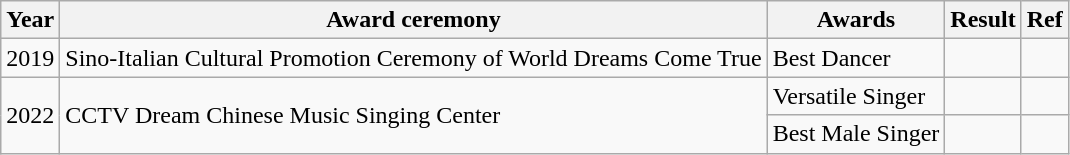<table class="wikitable">
<tr>
<th>Year</th>
<th>Award ceremony</th>
<th>Awards</th>
<th>Result</th>
<th>Ref</th>
</tr>
<tr>
<td>2019</td>
<td>Sino-Italian Cultural Promotion Ceremony of World Dreams Come True</td>
<td>Best Dancer</td>
<td></td>
<td></td>
</tr>
<tr>
<td rowspan="2">2022</td>
<td rowspan="2">CCTV Dream Chinese Music Singing Center</td>
<td>Versatile Singer</td>
<td></td>
<td></td>
</tr>
<tr>
<td>Best Male Singer</td>
<td></td>
<td></td>
</tr>
</table>
